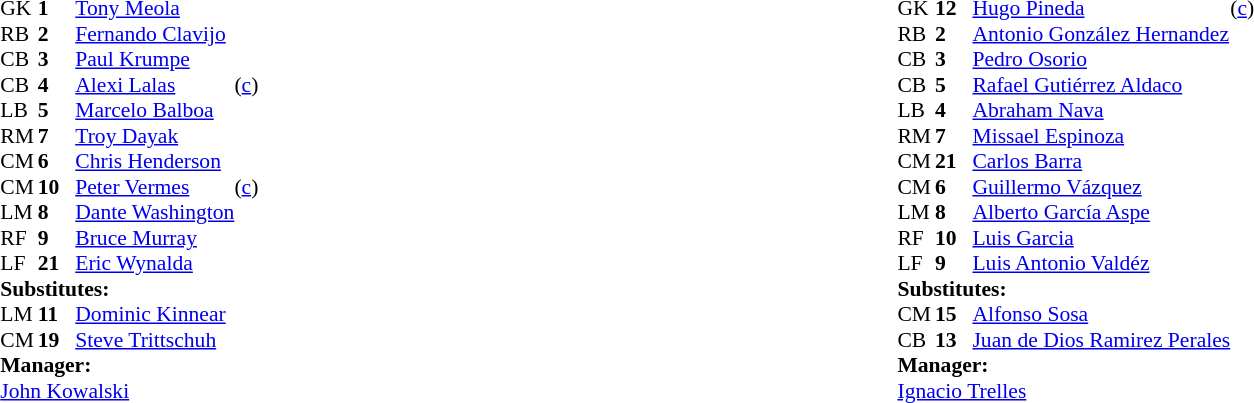<table width="100%">
<tr>
<td valign="top" width="40%"><br><table style="font-size:90%" cellspacing="0" cellpadding="0" align=center>
<tr>
<th width=25></th>
<th width=25></th>
</tr>
<tr>
<td>GK</td>
<td><strong>1</strong></td>
<td><a href='#'>Tony Meola</a></td>
</tr>
<tr>
<td>RB</td>
<td><strong>2</strong></td>
<td><a href='#'>Fernando Clavijo</a></td>
</tr>
<tr>
<td>CB</td>
<td><strong>3</strong></td>
<td><a href='#'>Paul Krumpe</a></td>
</tr>
<tr>
<td>CB</td>
<td><strong>4</strong></td>
<td><a href='#'>Alexi Lalas</a></td>
<td>(<a href='#'>c</a>)</td>
<td></td>
</tr>
<tr>
<td>LB</td>
<td><strong>5</strong></td>
<td><a href='#'>Marcelo Balboa</a></td>
</tr>
<tr>
<td>RM</td>
<td><strong>7</strong></td>
<td><a href='#'>Troy Dayak</a></td>
<td></td>
<td></td>
</tr>
<tr>
<td>CM</td>
<td><strong>6</strong></td>
<td><a href='#'>Chris Henderson</a></td>
</tr>
<tr>
<td>CM</td>
<td><strong>10</strong></td>
<td><a href='#'>Peter Vermes</a></td>
<td>(<a href='#'>c</a>)</td>
<td></td>
</tr>
<tr>
<td>LM</td>
<td><strong>8</strong></td>
<td><a href='#'>Dante Washington</a></td>
<td></td>
<td></td>
</tr>
<tr>
<td>RF</td>
<td><strong>9</strong></td>
<td><a href='#'>Bruce Murray</a></td>
<td></td>
<td></td>
</tr>
<tr>
<td>LF</td>
<td><strong>21</strong></td>
<td><a href='#'>Eric Wynalda</a></td>
<td></td>
</tr>
<tr>
</tr>
<tr>
<td colspan=3><strong>Substitutes:</strong></td>
</tr>
<tr>
<td>LM</td>
<td><strong>11</strong></td>
<td><a href='#'>Dominic Kinnear</a></td>
<td></td>
<td></td>
</tr>
<tr>
<td>CM</td>
<td><strong>19</strong></td>
<td><a href='#'>Steve Trittschuh</a></td>
<td></td>
<td></td>
</tr>
<tr>
</tr>
<tr>
<td colspan=3><strong>Manager:</strong></td>
</tr>
<tr>
<td colspan=4><a href='#'>John Kowalski</a></td>
</tr>
</table>
</td>
<td valign="top" width="50%"><br><table style="font-size:90%; margin:auto" cellspacing="0" cellpadding="0">
<tr>
<th width=25></th>
<th width=25></th>
</tr>
<tr>
<td>GK</td>
<td><strong>12</strong></td>
<td><a href='#'>Hugo Pineda</a></td>
<td>(<a href='#'>c</a>)</td>
<td></td>
</tr>
<tr>
<td>RB</td>
<td><strong>2</strong></td>
<td><a href='#'>Antonio González Hernandez</a></td>
</tr>
<tr>
<td>CB</td>
<td><strong>3</strong></td>
<td><a href='#'>Pedro Osorio</a></td>
</tr>
<tr>
<td>CB</td>
<td><strong>5</strong></td>
<td><a href='#'>Rafael Gutiérrez Aldaco</a></td>
</tr>
<tr>
<td>LB</td>
<td><strong>4</strong></td>
<td><a href='#'>Abraham Nava</a></td>
</tr>
<tr>
<td>RM</td>
<td><strong>7</strong></td>
<td><a href='#'>Missael Espinoza</a></td>
<td></td>
<td></td>
</tr>
<tr>
<td>CM</td>
<td><strong>21</strong></td>
<td><a href='#'>Carlos Barra</a></td>
</tr>
<tr>
<td>CM</td>
<td><strong>6</strong></td>
<td><a href='#'>Guillermo Vázquez</a></td>
<td></td>
<td></td>
</tr>
<tr>
<td>LM</td>
<td><strong>8</strong></td>
<td><a href='#'>Alberto García Aspe</a></td>
</tr>
<tr>
<td>RF</td>
<td><strong>10</strong></td>
<td><a href='#'>Luis Garcia</a></td>
</tr>
<tr>
<td>LF</td>
<td><strong>9</strong></td>
<td><a href='#'>Luis Antonio Valdéz</a></td>
<td></td>
<td></td>
</tr>
<tr>
</tr>
<tr>
<td colspan=3><strong>Substitutes:</strong></td>
</tr>
<tr>
<td>CM</td>
<td><strong>15</strong></td>
<td><a href='#'>Alfonso Sosa</a></td>
<td></td>
<td></td>
</tr>
<tr>
<td>CB</td>
<td><strong>13</strong></td>
<td><a href='#'>Juan de Dios Ramirez Perales</a></td>
<td></td>
<td></td>
</tr>
<tr>
<td colspan=3><strong>Manager:</strong></td>
</tr>
<tr>
<td colspan=4><a href='#'>Ignacio Trelles</a></td>
</tr>
</table>
</td>
</tr>
</table>
